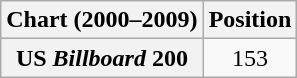<table class="wikitable plainrowheaders" style="text-align:center">
<tr>
<th scope="col">Chart (2000–2009)</th>
<th scope="col">Position</th>
</tr>
<tr>
<th scope="row">US <em>Billboard</em> 200</th>
<td>153</td>
</tr>
</table>
